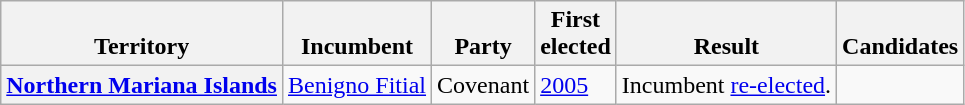<table class="wikitable sortable">
<tr valign=bottom>
<th>Territory</th>
<th>Incumbent</th>
<th>Party</th>
<th>First<br>elected</th>
<th>Result</th>
<th>Candidates</th>
</tr>
<tr>
<th><a href='#'>Northern Mariana Islands</a></th>
<td><a href='#'>Benigno Fitial</a></td>
<td>Covenant</td>
<td><a href='#'>2005</a></td>
<td>Incumbent <a href='#'>re-elected</a>.</td>
<td nowrap></td>
</tr>
</table>
